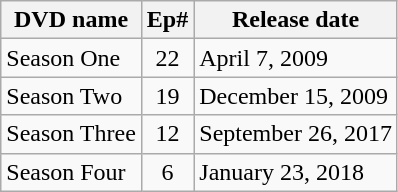<table class="wikitable">
<tr>
<th>DVD name</th>
<th>Ep#</th>
<th>Release date</th>
</tr>
<tr>
<td>Season One</td>
<td align="center">22</td>
<td>April 7, 2009</td>
</tr>
<tr>
<td>Season Two</td>
<td align="center">19</td>
<td>December 15, 2009</td>
</tr>
<tr>
<td>Season Three</td>
<td align="center">12</td>
<td>September 26, 2017</td>
</tr>
<tr>
<td>Season Four</td>
<td align="center">6</td>
<td>January 23, 2018</td>
</tr>
</table>
